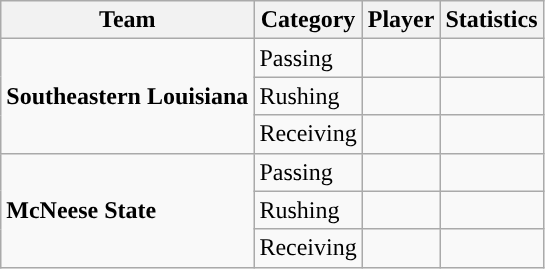<table class="wikitable" style="float: left;">
<tr>
<th>Team</th>
<th>Category</th>
<th>Player</th>
<th>Statistics</th>
</tr>
<tr>
<td rowspan=3><strong>Southeastern Louisiana</strong></td>
<td>Passing</td>
<td> </td>
<td> </td>
</tr>
<tr>
<td>Rushing</td>
<td> </td>
<td> </td>
</tr>
<tr>
<td>Receiving</td>
<td> </td>
<td> </td>
</tr>
<tr>
<td rowspan=3><strong>McNeese State</strong></td>
<td>Passing</td>
<td> </td>
<td> </td>
</tr>
<tr>
<td>Rushing</td>
<td> </td>
<td> </td>
</tr>
<tr>
<td>Receiving</td>
<td> </td>
<td> </td>
</tr>
</table>
